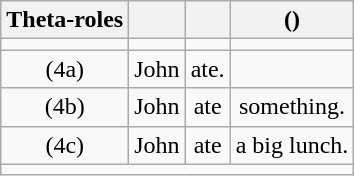<table class="wikitable" style="text-align: center">
<tr>
<th>Theta-roles</th>
<th><AGENT></th>
<th></th>
<th>(<THEME>)</th>
</tr>
<tr>
<td></td>
<td></td>
<td></td>
<td></td>
</tr>
<tr>
<td>(4a)</td>
<td>John</td>
<td>ate.</td>
<td></td>
</tr>
<tr>
<td>(4b)</td>
<td>John</td>
<td>ate</td>
<td>something.</td>
</tr>
<tr>
<td>(4c)</td>
<td>John</td>
<td>ate</td>
<td>a big lunch.</td>
</tr>
<tr>
<td colspan="4"></td>
</tr>
</table>
